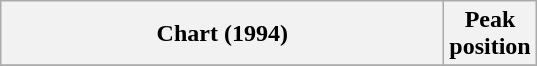<table class="wikitable plainrowheaders">
<tr>
<th style="width:18em;">Chart (1994)</th>
<th>Peak<br>position</th>
</tr>
<tr>
</tr>
</table>
